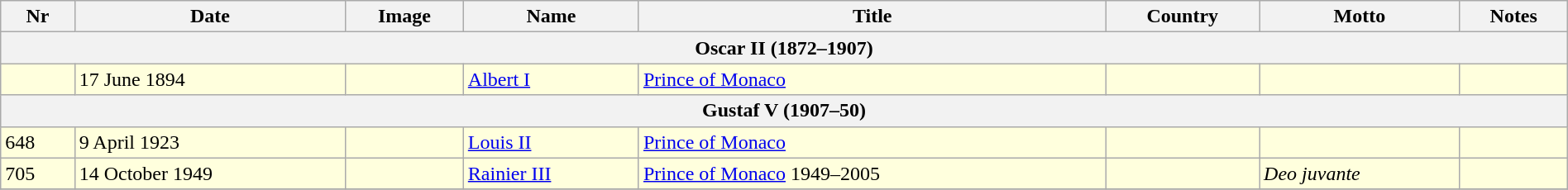<table class="wikitable" width=100%>
<tr>
<th>Nr</th>
<th>Date</th>
<th>Image</th>
<th>Name</th>
<th>Title</th>
<th>Country</th>
<th>Motto</th>
<th>Notes</th>
</tr>
<tr>
<th colspan=8>Oscar II (1872–1907)</th>
</tr>
<tr bgcolor="#FFFFDD">
<td></td>
<td>17 June 1894</td>
<td></td>
<td><a href='#'>Albert I</a></td>
<td><a href='#'>Prince of Monaco</a></td>
<td></td>
<td></td>
<td></td>
</tr>
<tr>
<th colspan=8>Gustaf V (1907–50)</th>
</tr>
<tr bgcolor="#FFFFDD">
<td>648</td>
<td>9 April 1923</td>
<td></td>
<td><a href='#'>Louis II</a></td>
<td><a href='#'>Prince of Monaco</a></td>
<td></td>
<td></td>
<td></td>
</tr>
<tr bgcolor="#FFFFDD">
<td>705</td>
<td>14 October 1949</td>
<td></td>
<td><a href='#'>Rainier III</a></td>
<td><a href='#'>Prince of Monaco</a> 1949–2005</td>
<td></td>
<td><em>Deo juvante</em></td>
<td></td>
</tr>
<tr>
</tr>
</table>
